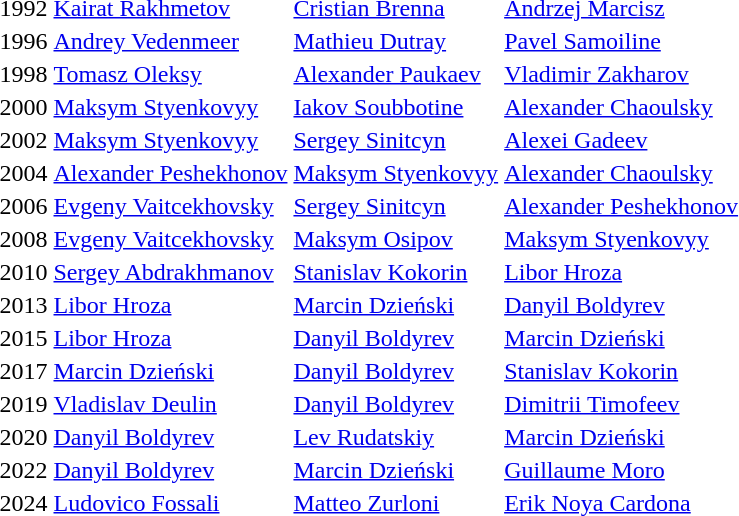<table>
<tr>
<td align="center">1992</td>
<td> <a href='#'>Kairat Rakhmetov</a></td>
<td> <a href='#'>Cristian Brenna</a></td>
<td> <a href='#'>Andrzej Marcisz</a></td>
</tr>
<tr>
<td align="center">1996</td>
<td> <a href='#'>Andrey Vedenmeer</a></td>
<td> <a href='#'>Mathieu Dutray</a></td>
<td> <a href='#'>Pavel Samoiline</a></td>
</tr>
<tr>
<td align="center">1998</td>
<td> <a href='#'>Tomasz Oleksy</a></td>
<td> <a href='#'>Alexander Paukaev</a></td>
<td> <a href='#'>Vladimir Zakharov</a></td>
</tr>
<tr>
<td align="center">2000</td>
<td> <a href='#'>Maksym Styenkovyy</a></td>
<td> <a href='#'>Iakov Soubbotine</a></td>
<td> <a href='#'>Alexander Chaoulsky</a></td>
</tr>
<tr>
<td align="center">2002</td>
<td> <a href='#'>Maksym Styenkovyy</a></td>
<td> <a href='#'>Sergey Sinitcyn</a></td>
<td> <a href='#'>Alexei Gadeev</a></td>
</tr>
<tr>
<td align="center">2004</td>
<td> <a href='#'>Alexander Peshekhonov</a></td>
<td> <a href='#'>Maksym Styenkovyy</a></td>
<td> <a href='#'>Alexander Chaoulsky</a></td>
</tr>
<tr>
<td align="center">2006</td>
<td> <a href='#'>Evgeny Vaitcekhovsky</a></td>
<td> <a href='#'>Sergey Sinitcyn</a></td>
<td> <a href='#'>Alexander Peshekhonov</a></td>
</tr>
<tr>
<td align="center">2008</td>
<td> <a href='#'>Evgeny Vaitcekhovsky</a></td>
<td> <a href='#'>Maksym Osipov</a></td>
<td> <a href='#'>Maksym Styenkovyy</a></td>
</tr>
<tr>
<td align="center">2010</td>
<td> <a href='#'>Sergey Abdrakhmanov</a></td>
<td> <a href='#'>Stanislav Kokorin</a></td>
<td> <a href='#'>Libor Hroza</a></td>
</tr>
<tr>
<td align="center">2013</td>
<td> <a href='#'>Libor Hroza</a></td>
<td> <a href='#'>Marcin Dzieński</a></td>
<td> <a href='#'>Danyil Boldyrev</a></td>
</tr>
<tr>
<td align="center">2015</td>
<td> <a href='#'>Libor Hroza</a></td>
<td> <a href='#'>Danyil Boldyrev</a></td>
<td> <a href='#'>Marcin Dzieński</a></td>
</tr>
<tr>
<td align="center">2017</td>
<td> <a href='#'>Marcin Dzieński</a></td>
<td> <a href='#'>Danyil Boldyrev</a></td>
<td> <a href='#'>Stanislav Kokorin</a></td>
</tr>
<tr>
<td align="center">2019</td>
<td> <a href='#'>Vladislav Deulin</a></td>
<td> <a href='#'>Danyil Boldyrev</a></td>
<td> <a href='#'>Dimitrii Timofeev</a></td>
</tr>
<tr>
<td align="center">2020</td>
<td> <a href='#'>Danyil Boldyrev</a></td>
<td> <a href='#'>Lev Rudatskiy</a></td>
<td> <a href='#'>Marcin Dzieński</a></td>
</tr>
<tr>
<td align="center">2022</td>
<td> <a href='#'>Danyil Boldyrev</a></td>
<td> <a href='#'>Marcin Dzieński</a></td>
<td> <a href='#'>Guillaume Moro</a></td>
</tr>
<tr>
<td align="center">2024</td>
<td> <a href='#'>Ludovico Fossali</a></td>
<td> <a href='#'>Matteo Zurloni</a></td>
<td> <a href='#'>Erik Noya Cardona</a></td>
</tr>
</table>
